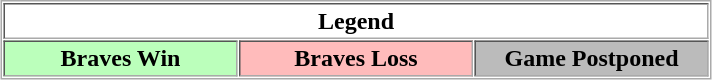<table align="center" border="1" cellpadding="2" cellspacing="1" style="border:1px solid #aaa">
<tr>
<th colspan="3">Legend</th>
</tr>
<tr>
<th style="background:#bfb; width:150px;">Braves Win</th>
<th style="background:#fbb; width:150px;">Braves Loss</th>
<th style="background:#bbb; width:150px;">Game Postponed</th>
</tr>
</table>
